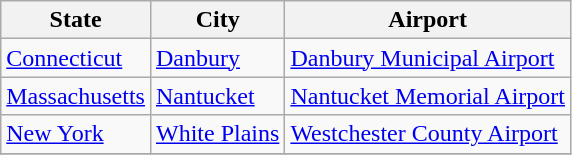<table class="wikitable">
<tr>
<th>State</th>
<th>City</th>
<th>Airport</th>
</tr>
<tr>
<td><a href='#'>Connecticut</a></td>
<td><a href='#'>Danbury</a></td>
<td><a href='#'>Danbury Municipal Airport</a></td>
</tr>
<tr>
<td><a href='#'>Massachusetts</a></td>
<td><a href='#'>Nantucket</a></td>
<td><a href='#'>Nantucket Memorial Airport</a></td>
</tr>
<tr>
<td><a href='#'>New York</a></td>
<td><a href='#'>White Plains</a></td>
<td><a href='#'>Westchester County Airport</a></td>
</tr>
<tr>
</tr>
</table>
